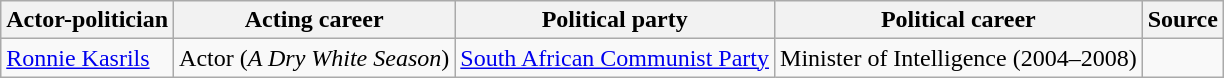<table class="wikitable sortable">
<tr>
<th>Actor-politician</th>
<th>Acting career</th>
<th>Political party</th>
<th>Political career</th>
<th>Source</th>
</tr>
<tr>
<td><a href='#'>Ronnie Kasrils</a></td>
<td>Actor (<em>A Dry White Season</em>)</td>
<td><a href='#'>South African Communist Party</a></td>
<td>Minister of Intelligence (2004–2008)</td>
<td></td>
</tr>
</table>
